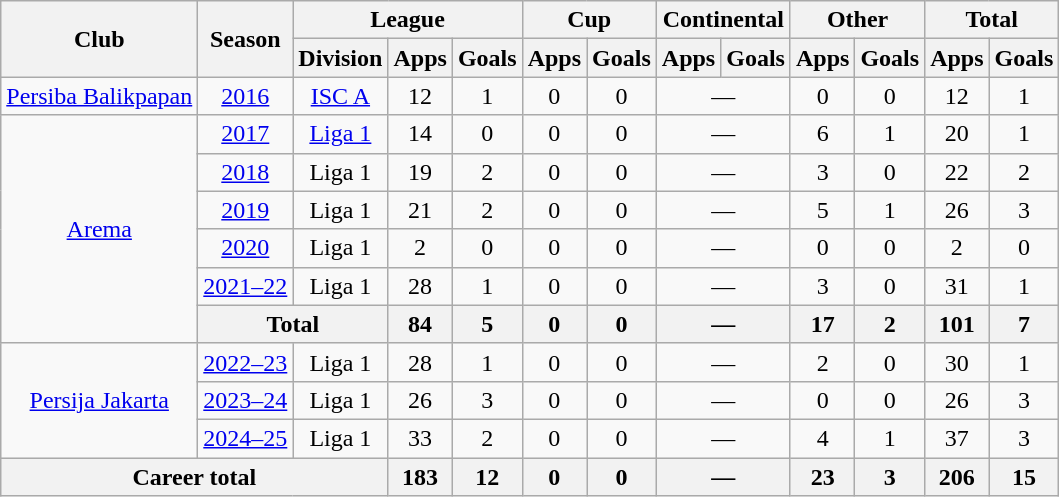<table class="wikitable" style="text-align:center">
<tr>
<th rowspan="2">Club</th>
<th rowspan="2">Season</th>
<th colspan="3">League</th>
<th colspan="2">Cup</th>
<th colspan="2">Continental</th>
<th colspan="2">Other</th>
<th colspan="2">Total</th>
</tr>
<tr>
<th>Division</th>
<th>Apps</th>
<th>Goals</th>
<th>Apps</th>
<th>Goals</th>
<th>Apps</th>
<th>Goals</th>
<th>Apps</th>
<th>Goals</th>
<th>Apps</th>
<th>Goals</th>
</tr>
<tr>
<td rowspan="1" valign="center"><a href='#'>Persiba Balikpapan</a></td>
<td><a href='#'>2016</a></td>
<td><a href='#'>ISC A</a></td>
<td>12</td>
<td>1</td>
<td>0</td>
<td>0</td>
<td colspan=2>—</td>
<td>0</td>
<td>0</td>
<td>12</td>
<td>1</td>
</tr>
<tr>
<td rowspan="6" valign="center"><a href='#'>Arema</a></td>
<td><a href='#'>2017</a></td>
<td rowspan="1" valign="center"><a href='#'>Liga 1</a></td>
<td>14</td>
<td>0</td>
<td>0</td>
<td>0</td>
<td colspan=2>—</td>
<td>6</td>
<td>1</td>
<td>20</td>
<td>1</td>
</tr>
<tr>
<td><a href='#'>2018</a></td>
<td rowspan="1" valign="center">Liga 1</td>
<td>19</td>
<td>2</td>
<td>0</td>
<td>0</td>
<td colspan=2>—</td>
<td>3</td>
<td>0</td>
<td>22</td>
<td>2</td>
</tr>
<tr>
<td><a href='#'>2019</a></td>
<td rowspan="1" valign="center">Liga 1</td>
<td>21</td>
<td>2</td>
<td>0</td>
<td>0</td>
<td colspan=2>—</td>
<td>5</td>
<td>1</td>
<td>26</td>
<td>3</td>
</tr>
<tr>
<td><a href='#'>2020</a></td>
<td rowspan="1" valign="center">Liga 1</td>
<td>2</td>
<td>0</td>
<td>0</td>
<td>0</td>
<td colspan=2>—</td>
<td>0</td>
<td>0</td>
<td>2</td>
<td>0</td>
</tr>
<tr>
<td><a href='#'>2021–22</a></td>
<td rowspan="1" valign="center">Liga 1</td>
<td>28</td>
<td>1</td>
<td>0</td>
<td>0</td>
<td colspan=2>—</td>
<td>3</td>
<td>0</td>
<td>31</td>
<td>1</td>
</tr>
<tr>
<th colspan="2">Total</th>
<th>84</th>
<th>5</th>
<th>0</th>
<th>0</th>
<th colspan=2>—</th>
<th>17</th>
<th>2</th>
<th>101</th>
<th>7</th>
</tr>
<tr>
<td rowspan="3" valign="center"><a href='#'>Persija Jakarta</a></td>
<td><a href='#'>2022–23</a></td>
<td>Liga 1</td>
<td>28</td>
<td>1</td>
<td>0</td>
<td>0</td>
<td colspan=2>—</td>
<td>2</td>
<td>0</td>
<td>30</td>
<td>1</td>
</tr>
<tr>
<td><a href='#'>2023–24</a></td>
<td rowspan="1" valign="center">Liga 1</td>
<td>26</td>
<td>3</td>
<td>0</td>
<td>0</td>
<td colspan="2">—</td>
<td>0</td>
<td>0</td>
<td>26</td>
<td>3</td>
</tr>
<tr>
<td><a href='#'>2024–25</a></td>
<td rowspan="1" valign="center">Liga 1</td>
<td>33</td>
<td>2</td>
<td>0</td>
<td>0</td>
<td colspan="2">—</td>
<td>4</td>
<td>1</td>
<td>37</td>
<td>3</td>
</tr>
<tr>
<th colspan="3">Career total</th>
<th>183</th>
<th>12</th>
<th>0</th>
<th>0</th>
<th colspan=2>—</th>
<th>23</th>
<th>3</th>
<th>206</th>
<th>15</th>
</tr>
</table>
